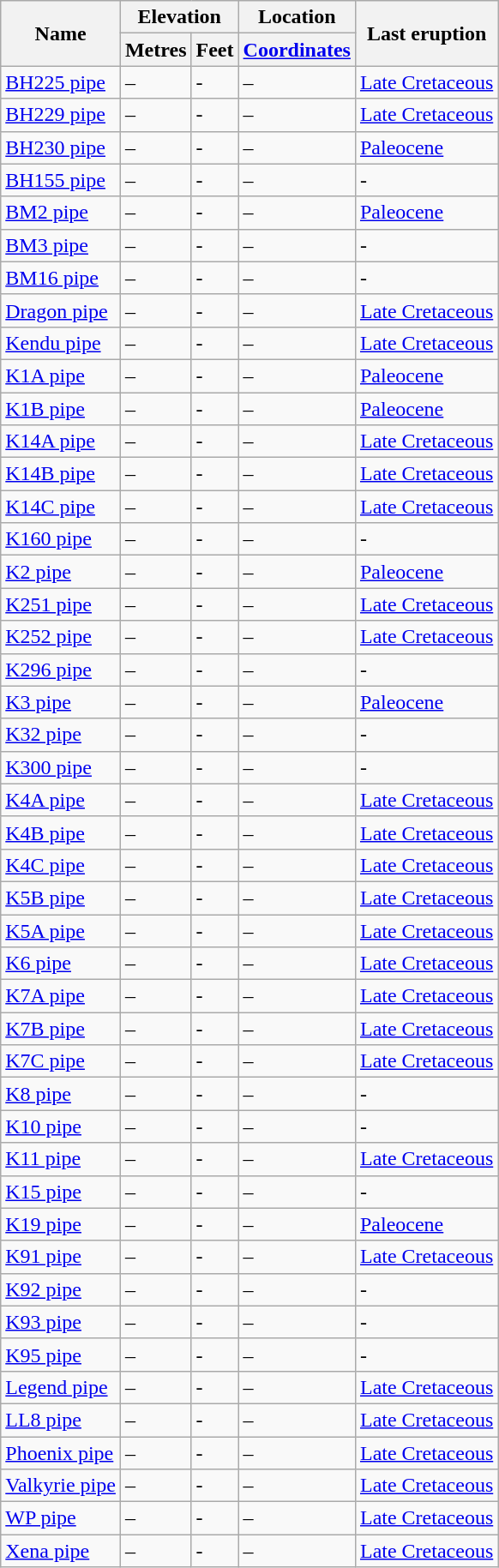<table class="wikitable">
<tr>
<th rowspan="2">Name</th>
<th colspan="2">Elevation</th>
<th>Location</th>
<th rowspan="2">Last eruption</th>
</tr>
<tr>
<th>Metres</th>
<th>Feet</th>
<th><a href='#'>Coordinates</a></th>
</tr>
<tr>
<td><a href='#'>BH225 pipe</a></td>
<td>–</td>
<td>-</td>
<td>–</td>
<td><a href='#'>Late Cretaceous</a></td>
</tr>
<tr>
<td><a href='#'>BH229 pipe</a></td>
<td>–</td>
<td>-</td>
<td>–</td>
<td><a href='#'>Late Cretaceous</a></td>
</tr>
<tr>
<td><a href='#'>BH230 pipe</a></td>
<td>–</td>
<td>-</td>
<td>–</td>
<td><a href='#'>Paleocene</a></td>
</tr>
<tr>
<td><a href='#'>BH155 pipe</a></td>
<td>–</td>
<td>-</td>
<td>–</td>
<td>-</td>
</tr>
<tr>
<td><a href='#'>BM2 pipe</a></td>
<td>–</td>
<td>-</td>
<td>–</td>
<td><a href='#'>Paleocene</a></td>
</tr>
<tr>
<td><a href='#'>BM3 pipe</a></td>
<td>–</td>
<td>-</td>
<td>–</td>
<td>-</td>
</tr>
<tr>
<td><a href='#'>BM16 pipe</a></td>
<td>–</td>
<td>-</td>
<td>–</td>
<td>-</td>
</tr>
<tr>
<td><a href='#'>Dragon pipe</a></td>
<td>–</td>
<td>-</td>
<td>–</td>
<td><a href='#'>Late Cretaceous</a></td>
</tr>
<tr>
<td><a href='#'>Kendu pipe</a></td>
<td>–</td>
<td>-</td>
<td>–</td>
<td><a href='#'>Late Cretaceous</a></td>
</tr>
<tr>
<td><a href='#'>K1A pipe</a></td>
<td>–</td>
<td>-</td>
<td>–</td>
<td><a href='#'>Paleocene</a></td>
</tr>
<tr>
<td><a href='#'>K1B pipe</a></td>
<td>–</td>
<td>-</td>
<td>–</td>
<td><a href='#'>Paleocene</a></td>
</tr>
<tr>
<td><a href='#'>K14A pipe</a></td>
<td>–</td>
<td>-</td>
<td>–</td>
<td><a href='#'>Late Cretaceous</a></td>
</tr>
<tr>
<td><a href='#'>K14B pipe</a></td>
<td>–</td>
<td>-</td>
<td>–</td>
<td><a href='#'>Late Cretaceous</a></td>
</tr>
<tr>
<td><a href='#'>K14C pipe</a></td>
<td>–</td>
<td>-</td>
<td>–</td>
<td><a href='#'>Late Cretaceous</a></td>
</tr>
<tr>
<td><a href='#'>K160 pipe</a></td>
<td>–</td>
<td>-</td>
<td>–</td>
<td>-</td>
</tr>
<tr>
<td><a href='#'>K2 pipe</a></td>
<td>–</td>
<td>-</td>
<td>–</td>
<td><a href='#'>Paleocene</a></td>
</tr>
<tr>
<td><a href='#'>K251 pipe</a></td>
<td>–</td>
<td>-</td>
<td>–</td>
<td><a href='#'>Late Cretaceous</a></td>
</tr>
<tr>
<td><a href='#'>K252 pipe</a></td>
<td>–</td>
<td>-</td>
<td>–</td>
<td><a href='#'>Late Cretaceous</a></td>
</tr>
<tr>
<td><a href='#'>K296 pipe</a></td>
<td>–</td>
<td>-</td>
<td>–</td>
<td>-</td>
</tr>
<tr>
<td><a href='#'>K3 pipe</a></td>
<td>–</td>
<td>-</td>
<td>–</td>
<td><a href='#'>Paleocene</a></td>
</tr>
<tr>
<td><a href='#'>K32 pipe</a></td>
<td>–</td>
<td>-</td>
<td>–</td>
<td>-</td>
</tr>
<tr>
<td><a href='#'>K300 pipe</a></td>
<td>–</td>
<td>-</td>
<td>–</td>
<td>-</td>
</tr>
<tr>
<td><a href='#'>K4A pipe</a></td>
<td>–</td>
<td>-</td>
<td>–</td>
<td><a href='#'>Late Cretaceous</a></td>
</tr>
<tr>
<td><a href='#'>K4B pipe</a></td>
<td>–</td>
<td>-</td>
<td>–</td>
<td><a href='#'>Late Cretaceous</a></td>
</tr>
<tr>
<td><a href='#'>K4C pipe</a></td>
<td>–</td>
<td>-</td>
<td>–</td>
<td><a href='#'>Late Cretaceous</a></td>
</tr>
<tr>
<td><a href='#'>K5B pipe</a></td>
<td>–</td>
<td>-</td>
<td>–</td>
<td><a href='#'>Late Cretaceous</a></td>
</tr>
<tr>
<td><a href='#'>K5A pipe</a></td>
<td>–</td>
<td>-</td>
<td>–</td>
<td><a href='#'>Late Cretaceous</a></td>
</tr>
<tr>
<td><a href='#'>K6 pipe</a></td>
<td>–</td>
<td>-</td>
<td>–</td>
<td><a href='#'>Late Cretaceous</a></td>
</tr>
<tr>
<td><a href='#'>K7A pipe</a></td>
<td>–</td>
<td>-</td>
<td>–</td>
<td><a href='#'>Late Cretaceous</a></td>
</tr>
<tr>
<td><a href='#'>K7B pipe</a></td>
<td>–</td>
<td>-</td>
<td>–</td>
<td><a href='#'>Late Cretaceous</a></td>
</tr>
<tr>
<td><a href='#'>K7C pipe</a></td>
<td>–</td>
<td>-</td>
<td>–</td>
<td><a href='#'>Late Cretaceous</a></td>
</tr>
<tr>
<td><a href='#'>K8 pipe</a></td>
<td>–</td>
<td>-</td>
<td>–</td>
<td>-</td>
</tr>
<tr>
<td><a href='#'>K10 pipe</a></td>
<td>–</td>
<td>-</td>
<td>–</td>
<td>-</td>
</tr>
<tr>
<td><a href='#'>K11 pipe</a></td>
<td>–</td>
<td>-</td>
<td>–</td>
<td><a href='#'>Late Cretaceous</a></td>
</tr>
<tr>
<td><a href='#'>K15 pipe</a></td>
<td>–</td>
<td>-</td>
<td>–</td>
<td>-</td>
</tr>
<tr>
<td><a href='#'>K19 pipe</a></td>
<td>–</td>
<td>-</td>
<td>–</td>
<td><a href='#'>Paleocene</a></td>
</tr>
<tr>
<td><a href='#'>K91 pipe</a></td>
<td>–</td>
<td>-</td>
<td>–</td>
<td><a href='#'>Late Cretaceous</a></td>
</tr>
<tr>
<td><a href='#'>K92 pipe</a></td>
<td>–</td>
<td>-</td>
<td>–</td>
<td>-</td>
</tr>
<tr>
<td><a href='#'>K93 pipe</a></td>
<td>–</td>
<td>-</td>
<td>–</td>
<td>-</td>
</tr>
<tr>
<td><a href='#'>K95 pipe</a></td>
<td>–</td>
<td>-</td>
<td>–</td>
<td>-</td>
</tr>
<tr>
<td><a href='#'>Legend pipe</a></td>
<td>–</td>
<td>-</td>
<td>–</td>
<td><a href='#'>Late Cretaceous</a></td>
</tr>
<tr>
<td><a href='#'>LL8 pipe</a></td>
<td>–</td>
<td>-</td>
<td>–</td>
<td><a href='#'>Late Cretaceous</a></td>
</tr>
<tr>
<td><a href='#'>Phoenix pipe</a></td>
<td>–</td>
<td>-</td>
<td>–</td>
<td><a href='#'>Late Cretaceous</a></td>
</tr>
<tr>
<td><a href='#'>Valkyrie pipe</a></td>
<td>–</td>
<td>-</td>
<td>–</td>
<td><a href='#'>Late Cretaceous</a></td>
</tr>
<tr>
<td><a href='#'>WP pipe</a></td>
<td>–</td>
<td>-</td>
<td>–</td>
<td><a href='#'>Late Cretaceous</a></td>
</tr>
<tr>
<td><a href='#'>Xena pipe</a></td>
<td>–</td>
<td>-</td>
<td>–</td>
<td><a href='#'>Late Cretaceous</a></td>
</tr>
</table>
